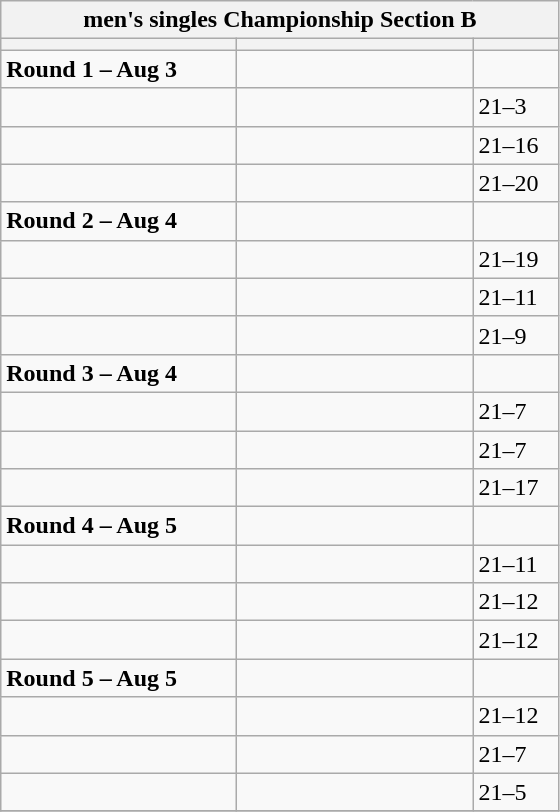<table class="wikitable">
<tr>
<th colspan="3">men's singles Championship Section B</th>
</tr>
<tr>
<th width=150></th>
<th width=150></th>
<th width=50></th>
</tr>
<tr>
<td><strong>Round 1 – Aug 3</strong></td>
<td></td>
<td></td>
</tr>
<tr>
<td></td>
<td></td>
<td>21–3</td>
</tr>
<tr>
<td></td>
<td></td>
<td>21–16</td>
</tr>
<tr>
<td></td>
<td></td>
<td>21–20</td>
</tr>
<tr>
<td><strong>Round 2 – Aug 4</strong></td>
<td></td>
<td></td>
</tr>
<tr>
<td></td>
<td></td>
<td>21–19</td>
</tr>
<tr>
<td></td>
<td></td>
<td>21–11</td>
</tr>
<tr>
<td></td>
<td></td>
<td>21–9</td>
</tr>
<tr>
<td><strong>Round 3 – Aug 4</strong></td>
<td></td>
<td></td>
</tr>
<tr>
<td></td>
<td></td>
<td>21–7</td>
</tr>
<tr>
<td></td>
<td></td>
<td>21–7</td>
</tr>
<tr>
<td></td>
<td></td>
<td>21–17</td>
</tr>
<tr>
<td><strong>Round 4 – Aug 5</strong></td>
<td></td>
<td></td>
</tr>
<tr>
<td></td>
<td></td>
<td>21–11</td>
</tr>
<tr>
<td></td>
<td></td>
<td>21–12</td>
</tr>
<tr>
<td></td>
<td></td>
<td>21–12</td>
</tr>
<tr>
<td><strong>Round 5 – Aug 5</strong></td>
<td></td>
<td></td>
</tr>
<tr>
<td></td>
<td></td>
<td>21–12</td>
</tr>
<tr>
<td></td>
<td></td>
<td>21–7</td>
</tr>
<tr>
<td></td>
<td></td>
<td>21–5</td>
</tr>
<tr>
</tr>
</table>
